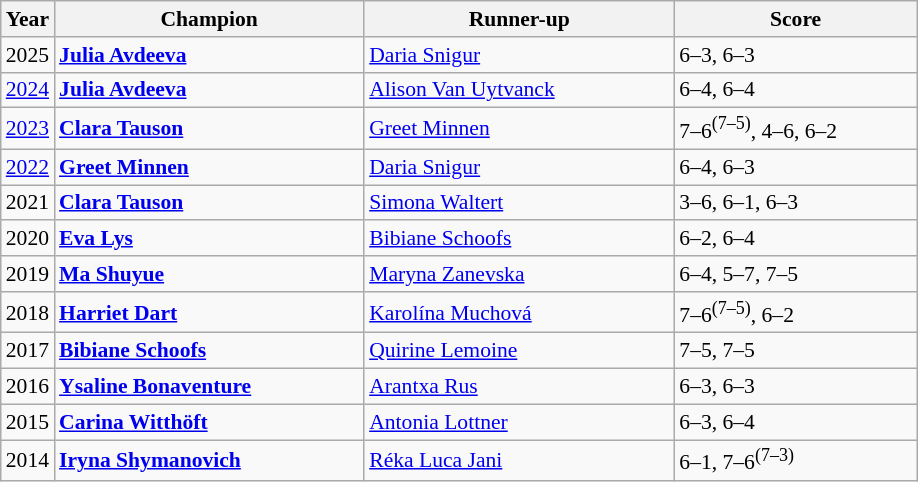<table class="wikitable" style="font-size:90%">
<tr>
<th>Year</th>
<th width="200">Champion</th>
<th width="200">Runner-up</th>
<th width="155">Score</th>
</tr>
<tr>
<td>2025</td>
<td> <strong><a href='#'>Julia Avdeeva</a></strong></td>
<td> <a href='#'>Daria Snigur</a></td>
<td>6–3, 6–3</td>
</tr>
<tr>
<td><a href='#'>2024</a></td>
<td> <strong><a href='#'>Julia Avdeeva</a></strong></td>
<td> <a href='#'>Alison Van Uytvanck</a></td>
<td>6–4, 6–4</td>
</tr>
<tr>
<td><a href='#'>2023</a></td>
<td> <strong><a href='#'>Clara Tauson</a></strong></td>
<td> <a href='#'>Greet Minnen</a></td>
<td>7–6<sup>(7–5)</sup>, 4–6, 6–2</td>
</tr>
<tr>
<td><a href='#'>2022</a></td>
<td> <strong><a href='#'>Greet Minnen</a></strong></td>
<td> <a href='#'>Daria Snigur</a></td>
<td>6–4, 6–3</td>
</tr>
<tr>
<td>2021</td>
<td> <strong><a href='#'>Clara Tauson</a></strong></td>
<td> <a href='#'>Simona Waltert</a></td>
<td>3–6, 6–1, 6–3</td>
</tr>
<tr>
<td>2020</td>
<td> <strong><a href='#'>Eva Lys</a></strong></td>
<td> <a href='#'>Bibiane Schoofs</a></td>
<td>6–2, 6–4</td>
</tr>
<tr>
<td>2019</td>
<td> <strong><a href='#'>Ma Shuyue</a></strong></td>
<td> <a href='#'>Maryna Zanevska</a></td>
<td>6–4, 5–7, 7–5</td>
</tr>
<tr>
<td>2018</td>
<td> <strong><a href='#'>Harriet Dart</a></strong></td>
<td> <a href='#'>Karolína Muchová</a></td>
<td>7–6<sup>(7–5)</sup>, 6–2</td>
</tr>
<tr>
<td>2017</td>
<td> <strong><a href='#'>Bibiane Schoofs</a></strong></td>
<td> <a href='#'>Quirine Lemoine</a></td>
<td>7–5, 7–5</td>
</tr>
<tr>
<td>2016</td>
<td> <strong><a href='#'>Ysaline Bonaventure</a></strong></td>
<td> <a href='#'>Arantxa Rus</a></td>
<td>6–3, 6–3</td>
</tr>
<tr>
<td>2015</td>
<td> <strong><a href='#'>Carina Witthöft</a></strong></td>
<td> <a href='#'>Antonia Lottner</a></td>
<td>6–3, 6–4</td>
</tr>
<tr>
<td>2014</td>
<td> <strong><a href='#'>Iryna Shymanovich</a></strong></td>
<td> <a href='#'>Réka Luca Jani</a></td>
<td>6–1, 7–6<sup>(7–3)</sup></td>
</tr>
</table>
